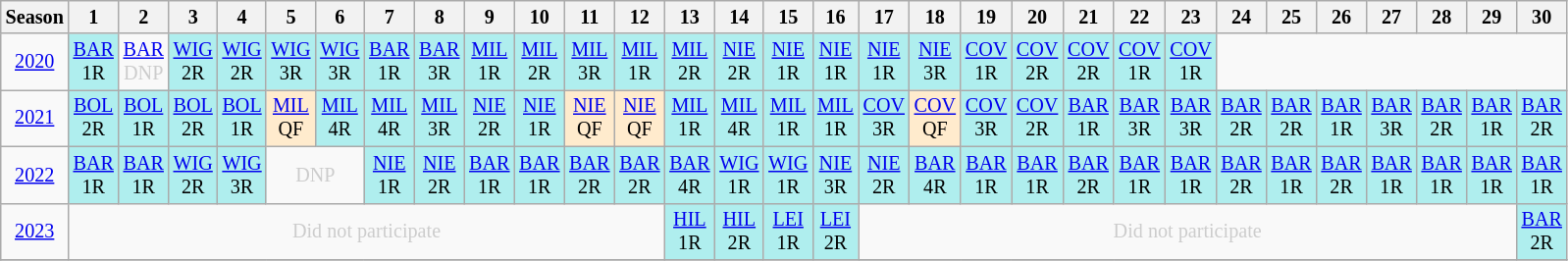<table class="wikitable" style="width:28%; margin:0; font-size:84%">
<tr>
<th>Season</th>
<th>1</th>
<th>2</th>
<th>3</th>
<th>4</th>
<th>5</th>
<th>6</th>
<th>7</th>
<th>8</th>
<th>9</th>
<th>10</th>
<th>11</th>
<th>12</th>
<th>13</th>
<th>14</th>
<th>15</th>
<th>16</th>
<th>17</th>
<th>18</th>
<th>19</th>
<th>20</th>
<th>21</th>
<th>22</th>
<th>23</th>
<th>24</th>
<th>25</th>
<th>26</th>
<th>27</th>
<th>28</th>
<th>29</th>
<th>30</th>
</tr>
<tr>
<td style="text-align:center;" background:#efefef;"><a href='#'>2020</a></td>
<td style="text-align:center; background:#afeeee;"><a href='#'>BAR</a><br>1R</td>
<td style="text-align:center; color:#ccc;"><a href='#'>BAR</a><br>DNP</td>
<td style="text-align:center; background:#afeeee;"><a href='#'>WIG</a><br>2R</td>
<td style="text-align:center; background:#afeeee;"><a href='#'>WIG</a><br>2R</td>
<td style="text-align:center; background:#afeeee;"><a href='#'>WIG</a><br>3R</td>
<td style="text-align:center; background:#afeeee;"><a href='#'>WIG</a><br>3R</td>
<td style="text-align:center; background:#afeeee;"><a href='#'>BAR</a><br>1R</td>
<td style="text-align:center; background:#afeeee;"><a href='#'>BAR</a><br>3R</td>
<td style="text-align:center; background:#afeeee;"><a href='#'>MIL</a><br>1R</td>
<td style="text-align:center; background:#afeeee;"><a href='#'>MIL</a><br>2R</td>
<td style="text-align:center; background:#afeeee;"><a href='#'>MIL</a><br>3R</td>
<td style="text-align:center; background:#afeeee;"><a href='#'>MIL</a><br>1R</td>
<td style="text-align:center; background:#afeeee;"><a href='#'>MIL</a><br>2R</td>
<td style="text-align:center; background:#afeeee;"><a href='#'>NIE</a><br>2R</td>
<td style="text-align:center; background:#afeeee;"><a href='#'>NIE</a><br>1R</td>
<td style="text-align:center; background:#afeeee;"><a href='#'>NIE</a><br>1R</td>
<td style="text-align:center; background:#afeeee;"><a href='#'>NIE</a><br>1R</td>
<td style="text-align:center; background:#afeeee;"><a href='#'>NIE</a><br>3R</td>
<td style="text-align:center; background:#afeeee;"><a href='#'>COV</a><br>1R</td>
<td style="text-align:center; background:#afeeee;"><a href='#'>COV</a><br>2R</td>
<td style="text-align:center; background:#afeeee;"><a href='#'>COV</a><br>2R</td>
<td style="text-align:center; background:#afeeee;"><a href='#'>COV</a><br>1R</td>
<td style="text-align:center; background:#afeeee;"><a href='#'>COV</a><br>1R</td>
</tr>
<tr>
<td style="text-align:center;" background:#efefef;"><a href='#'>2021</a></td>
<td style="text-align:center; background:#afeeee;"><a href='#'>BOL</a><br>2R</td>
<td style="text-align:center; background:#afeeee;"><a href='#'>BOL</a><br>1R</td>
<td style="text-align:center; background:#afeeee;"><a href='#'>BOL</a><br>2R</td>
<td style="text-align:center; background:#afeeee;"><a href='#'>BOL</a><br>1R</td>
<td style="text-align:center; background:#ffebcd;"><a href='#'>MIL</a><br>QF</td>
<td style="text-align:center; background:#afeeee;"><a href='#'>MIL</a><br>4R</td>
<td style="text-align:center; background:#afeeee;"><a href='#'>MIL</a><br>4R</td>
<td style="text-align:center; background:#afeeee;"><a href='#'>MIL</a><br>3R</td>
<td style="text-align:center; background:#afeeee;"><a href='#'>NIE</a><br>2R</td>
<td style="text-align:center; background:#afeeee;"><a href='#'>NIE</a><br>1R</td>
<td style="text-align:center; background:#ffebcd;"><a href='#'>NIE</a><br>QF</td>
<td style="text-align:center; background:#ffebcd;"><a href='#'>NIE</a><br>QF</td>
<td style="text-align:center; background:#afeeee;"><a href='#'>MIL</a><br>1R</td>
<td style="text-align:center; background:#afeeee;"><a href='#'>MIL</a><br>4R</td>
<td style="text-align:center; background:#afeeee;"><a href='#'>MIL</a><br>1R</td>
<td style="text-align:center; background:#afeeee;"><a href='#'>MIL</a><br>1R</td>
<td style="text-align:center; background:#afeeee;"><a href='#'>COV</a><br>3R</td>
<td style="text-align:center; background:#ffebcd;"><a href='#'>COV</a><br>QF</td>
<td style="text-align:center; background:#afeeee;"><a href='#'>COV</a><br>3R</td>
<td style="text-align:center; background:#afeeee;"><a href='#'>COV</a><br>2R</td>
<td style="text-align:center; background:#afeeee;"><a href='#'>BAR</a><br>1R</td>
<td style="text-align:center; background:#afeeee;"><a href='#'>BAR</a><br>3R</td>
<td style="text-align:center; background:#afeeee;"><a href='#'>BAR</a><br>3R</td>
<td style="text-align:center; background:#afeeee;"><a href='#'>BAR</a><br>2R</td>
<td style="text-align:center; background:#afeeee;"><a href='#'>BAR</a><br>2R</td>
<td style="text-align:center; background:#afeeee;"><a href='#'>BAR</a><br>1R</td>
<td style="text-align:center; background:#afeeee;"><a href='#'>BAR</a><br>3R</td>
<td style="text-align:center; background:#afeeee;"><a href='#'>BAR</a><br>2R</td>
<td style="text-align:center; background:#afeeee;"><a href='#'>BAR</a><br>1R</td>
<td style="text-align:center; background:#afeeee;"><a href='#'>BAR</a><br>2R</td>
</tr>
<tr>
<td style="text-align:center;" background:#efefef;"><a href='#'>2022</a></td>
<td style="text-align:center; background:#afeeee;"><a href='#'>BAR</a><br>1R</td>
<td style="text-align:center; background:#afeeee;"><a href='#'>BAR</a><br>1R</td>
<td style="text-align:center; background:#afeeee;"><a href='#'>WIG</a><br>2R</td>
<td style="text-align:center; background:#afeeee;"><a href='#'>WIG</a><br>3R</td>
<td colspan="2" style="text-align:center; color:#ccc;">DNP</td>
<td style="text-align:center; background:#afeeee;"><a href='#'>NIE</a><br>1R</td>
<td style="text-align:center; background:#afeeee;"><a href='#'>NIE</a><br>2R</td>
<td style="text-align:center; background:#afeeee;"><a href='#'>BAR</a><br>1R</td>
<td style="text-align:center; background:#afeeee;"><a href='#'>BAR</a><br>1R</td>
<td style="text-align:center; background:#afeeee;"><a href='#'>BAR</a><br>2R</td>
<td style="text-align:center; background:#afeeee;"><a href='#'>BAR</a><br>2R</td>
<td style="text-align:center; background:#afeeee;"><a href='#'>BAR</a><br>4R</td>
<td style="text-align:center; background:#afeeee;"><a href='#'>WIG</a><br>1R</td>
<td style="text-align:center; background:#afeeee;"><a href='#'>WIG</a><br>1R</td>
<td style="text-align:center; background:#afeeee;"><a href='#'>NIE</a><br>3R</td>
<td style="text-align:center; background:#afeeee;"><a href='#'>NIE</a><br>2R</td>
<td style="text-align:center; background:#afeeee;"><a href='#'>BAR</a><br>4R</td>
<td style="text-align:center; background:#afeeee;"><a href='#'>BAR</a><br>1R</td>
<td style="text-align:center; background:#afeeee;"><a href='#'>BAR</a><br>1R</td>
<td style="text-align:center; background:#afeeee;"><a href='#'>BAR</a><br>2R</td>
<td style="text-align:center; background:#afeeee;"><a href='#'>BAR</a><br>1R</td>
<td style="text-align:center; background:#afeeee;"><a href='#'>BAR</a><br>1R</td>
<td style="text-align:center; background:#afeeee;"><a href='#'>BAR</a><br>2R</td>
<td style="text-align:center; background:#afeeee;"><a href='#'>BAR</a><br>1R</td>
<td style="text-align:center; background:#afeeee;"><a href='#'>BAR</a><br>2R</td>
<td style="text-align:center; background:#afeeee;"><a href='#'>BAR</a><br>1R</td>
<td style="text-align:center; background:#afeeee;"><a href='#'>BAR</a><br>1R</td>
<td style="text-align:center; background:#afeeee;"><a href='#'>BAR</a><br>1R</td>
<td style="text-align:center; background:#afeeee;"><a href='#'>BAR</a><br>1R</td>
</tr>
<tr>
<td style="text-align:center;" background:#efefef;"><a href='#'>2023</a></td>
<td colspan="12" style="text-align:center; color:#ccc;">Did not participate</td>
<td style="text-align:center; background:#afeeee;"><a href='#'>HIL</a><br>1R</td>
<td style="text-align:center; background:#afeeee;"><a href='#'>HIL</a><br>2R</td>
<td style="text-align:center; background:#afeeee;"><a href='#'>LEI</a><br>1R</td>
<td style="text-align:center; background:#afeeee;"><a href='#'>LEI</a><br>2R</td>
<td colspan="13" style="text-align:center; color:#ccc;">Did not participate</td>
<td style="text-align:center; background:#afeeee;"><a href='#'>BAR</a><br>2R</td>
</tr>
<tr>
</tr>
</table>
